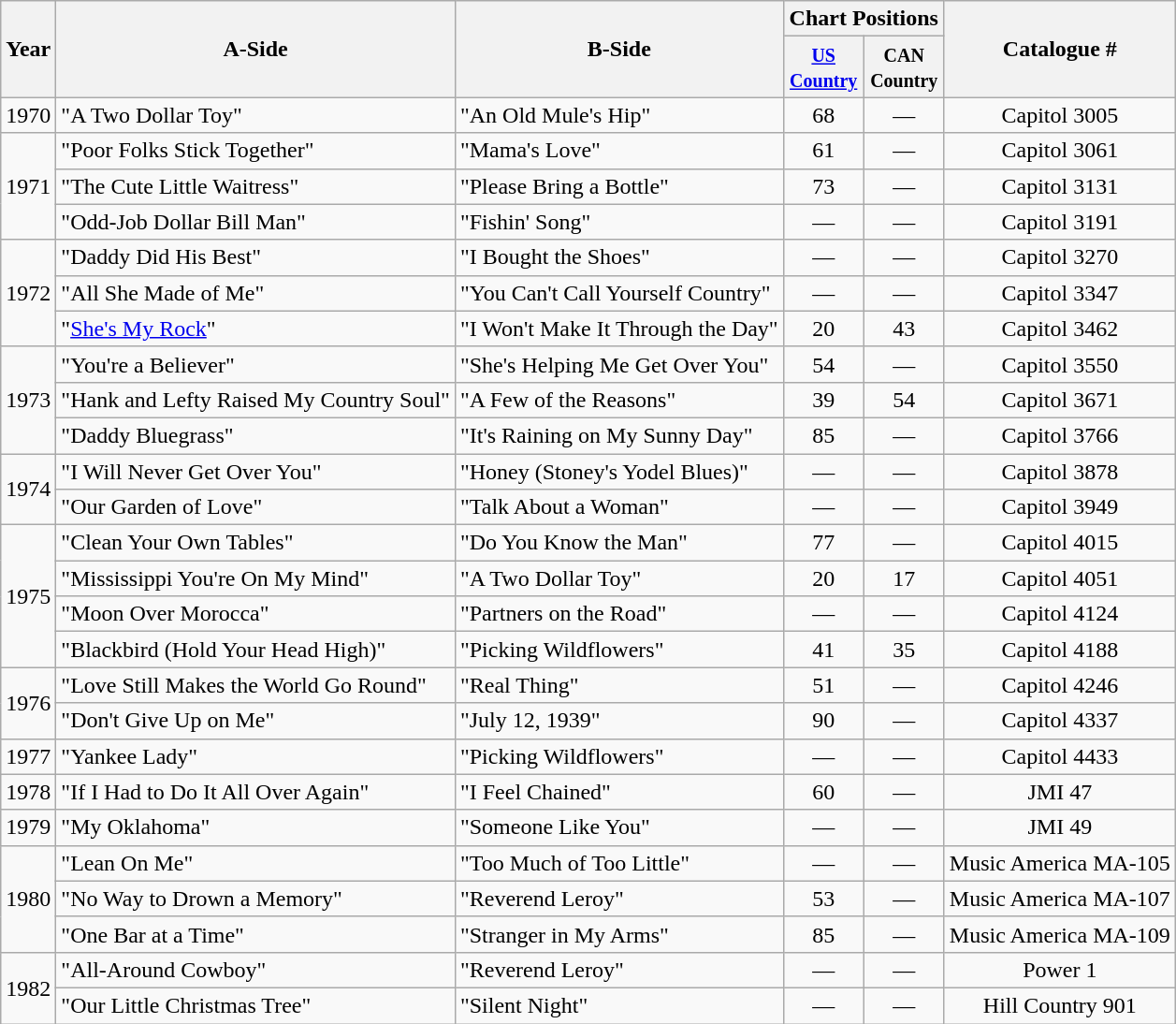<table class="wikitable">
<tr>
<th rowspan="2">Year</th>
<th rowspan="2">A-Side</th>
<th rowspan="2">B-Side</th>
<th colspan="2">Chart Positions</th>
<th rowspan="2">Catalogue #</th>
</tr>
<tr>
<th width="50"><small><a href='#'>US Country</a></small></th>
<th width="50"><small>CAN Country</small></th>
</tr>
<tr>
<td rowspan="1">1970</td>
<td>"A Two Dollar Toy"</td>
<td>"An Old Mule's Hip"</td>
<td align="center">68</td>
<td align="center">—</td>
<td align="center">Capitol 3005</td>
</tr>
<tr>
<td rowspan="3">1971</td>
<td>"Poor Folks Stick Together"</td>
<td>"Mama's Love"</td>
<td align="center">61</td>
<td align="center">—</td>
<td align="center">Capitol 3061</td>
</tr>
<tr>
<td>"The Cute Little Waitress"</td>
<td>"Please Bring a Bottle"</td>
<td align="center">73</td>
<td align="center">—</td>
<td align="center">Capitol 3131</td>
</tr>
<tr>
<td>"Odd-Job Dollar Bill Man"</td>
<td>"Fishin' Song"</td>
<td align="center">—</td>
<td align="center">—</td>
<td align="center">Capitol 3191</td>
</tr>
<tr>
<td rowspan="3">1972</td>
<td>"Daddy Did His Best"</td>
<td>"I Bought the Shoes"</td>
<td align="center">—</td>
<td align="center">—</td>
<td align="center">Capitol 3270</td>
</tr>
<tr>
<td>"All She Made of Me"</td>
<td>"You Can't Call Yourself Country"</td>
<td align="center">—</td>
<td align="center">—</td>
<td align="center">Capitol 3347</td>
</tr>
<tr>
<td>"<a href='#'>She's My Rock</a>"</td>
<td>"I Won't Make It Through the Day"</td>
<td align="center">20</td>
<td align="center">43</td>
<td align="center">Capitol 3462</td>
</tr>
<tr>
<td rowspan="3">1973</td>
<td>"You're a Believer"</td>
<td>"She's Helping Me Get Over You"</td>
<td align="center">54</td>
<td align="center">—</td>
<td align="center">Capitol 3550</td>
</tr>
<tr>
<td>"Hank and Lefty Raised My Country Soul"</td>
<td>"A Few of the Reasons"</td>
<td align="center">39</td>
<td align="center">54</td>
<td align="center">Capitol 3671</td>
</tr>
<tr>
<td>"Daddy Bluegrass"</td>
<td>"It's Raining on My Sunny Day"</td>
<td align="center">85</td>
<td align="center">—</td>
<td align="center">Capitol 3766</td>
</tr>
<tr>
<td rowspan="2">1974</td>
<td>"I Will Never Get Over You"</td>
<td>"Honey (Stoney's Yodel Blues)"</td>
<td align="center">—</td>
<td align="center">—</td>
<td align="center">Capitol 3878</td>
</tr>
<tr>
<td>"Our Garden of Love"</td>
<td>"Talk About a Woman"</td>
<td align="center">—</td>
<td align="center">—</td>
<td align="center">Capitol 3949</td>
</tr>
<tr>
<td rowspan="4">1975</td>
<td>"Clean Your Own Tables"</td>
<td>"Do You Know the Man"</td>
<td align="center">77</td>
<td align="center">—</td>
<td align="center">Capitol 4015</td>
</tr>
<tr>
<td>"Mississippi You're On My Mind"</td>
<td>"A Two Dollar Toy"</td>
<td align="center">20</td>
<td align="center">17</td>
<td align="center">Capitol 4051</td>
</tr>
<tr>
<td>"Moon Over Morocca"</td>
<td>"Partners on the Road"</td>
<td align="center">—</td>
<td align="center">—</td>
<td align="center">Capitol 4124</td>
</tr>
<tr>
<td>"Blackbird (Hold Your Head High)"</td>
<td>"Picking Wildflowers"</td>
<td align="center">41</td>
<td align="center">35</td>
<td align="center">Capitol 4188</td>
</tr>
<tr>
<td rowspan="2">1976</td>
<td>"Love Still Makes the World Go Round"</td>
<td>"Real Thing"</td>
<td align="center">51</td>
<td align="center">—</td>
<td align="center">Capitol 4246</td>
</tr>
<tr>
<td>"Don't Give Up on Me"</td>
<td>"July 12, 1939"</td>
<td align="center">90</td>
<td align="center">—</td>
<td align="center">Capitol 4337</td>
</tr>
<tr>
<td>1977</td>
<td>"Yankee Lady"</td>
<td>"Picking Wildflowers"</td>
<td align="center">—</td>
<td align="center">—</td>
<td align="center">Capitol 4433</td>
</tr>
<tr>
<td>1978</td>
<td>"If I Had to Do It All Over Again"</td>
<td>"I Feel Chained"</td>
<td align="center">60</td>
<td align="center">—</td>
<td align="center">JMI 47</td>
</tr>
<tr>
<td>1979</td>
<td>"My Oklahoma"</td>
<td>"Someone Like You"</td>
<td align="center">—</td>
<td align="center">—</td>
<td align="center">JMI 49</td>
</tr>
<tr>
<td rowspan="3">1980</td>
<td>"Lean On Me"</td>
<td>"Too Much of Too Little"</td>
<td align="center">—</td>
<td align="center">—</td>
<td align="center">Music America MA-105</td>
</tr>
<tr>
<td>"No Way to Drown a Memory"</td>
<td>"Reverend Leroy"</td>
<td align="center">53</td>
<td align="center">—</td>
<td align="center">Music America MA-107</td>
</tr>
<tr>
<td>"One Bar at a Time"</td>
<td>"Stranger in My Arms"</td>
<td align="center">85</td>
<td align="center">—</td>
<td align="center">Music America MA-109</td>
</tr>
<tr>
<td rowspan='2'>1982</td>
<td>"All-Around Cowboy"</td>
<td>"Reverend Leroy"</td>
<td align="center">—</td>
<td align="center">—</td>
<td align="center">Power 1</td>
</tr>
<tr>
<td>"Our Little Christmas Tree"</td>
<td>"Silent Night"</td>
<td align="center">—</td>
<td align="center">—</td>
<td align="center">Hill Country 901</td>
</tr>
</table>
